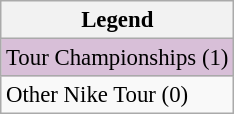<table class="wikitable" style="font-size:95%;">
<tr>
<th>Legend</th>
</tr>
<tr style="background:thistle;">
<td>Tour Championships (1)</td>
</tr>
<tr>
<td>Other Nike Tour (0)</td>
</tr>
</table>
